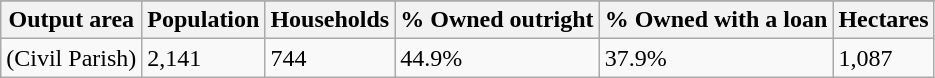<table class="wikitable">
<tr>
</tr>
<tr>
<th>Output area</th>
<th>Population</th>
<th>Households</th>
<th>% Owned outright</th>
<th>% Owned with a loan</th>
<th>Hectares</th>
</tr>
<tr>
<td>(Civil Parish)</td>
<td>2,141</td>
<td>744</td>
<td>44.9%</td>
<td>37.9%</td>
<td>1,087</td>
</tr>
</table>
